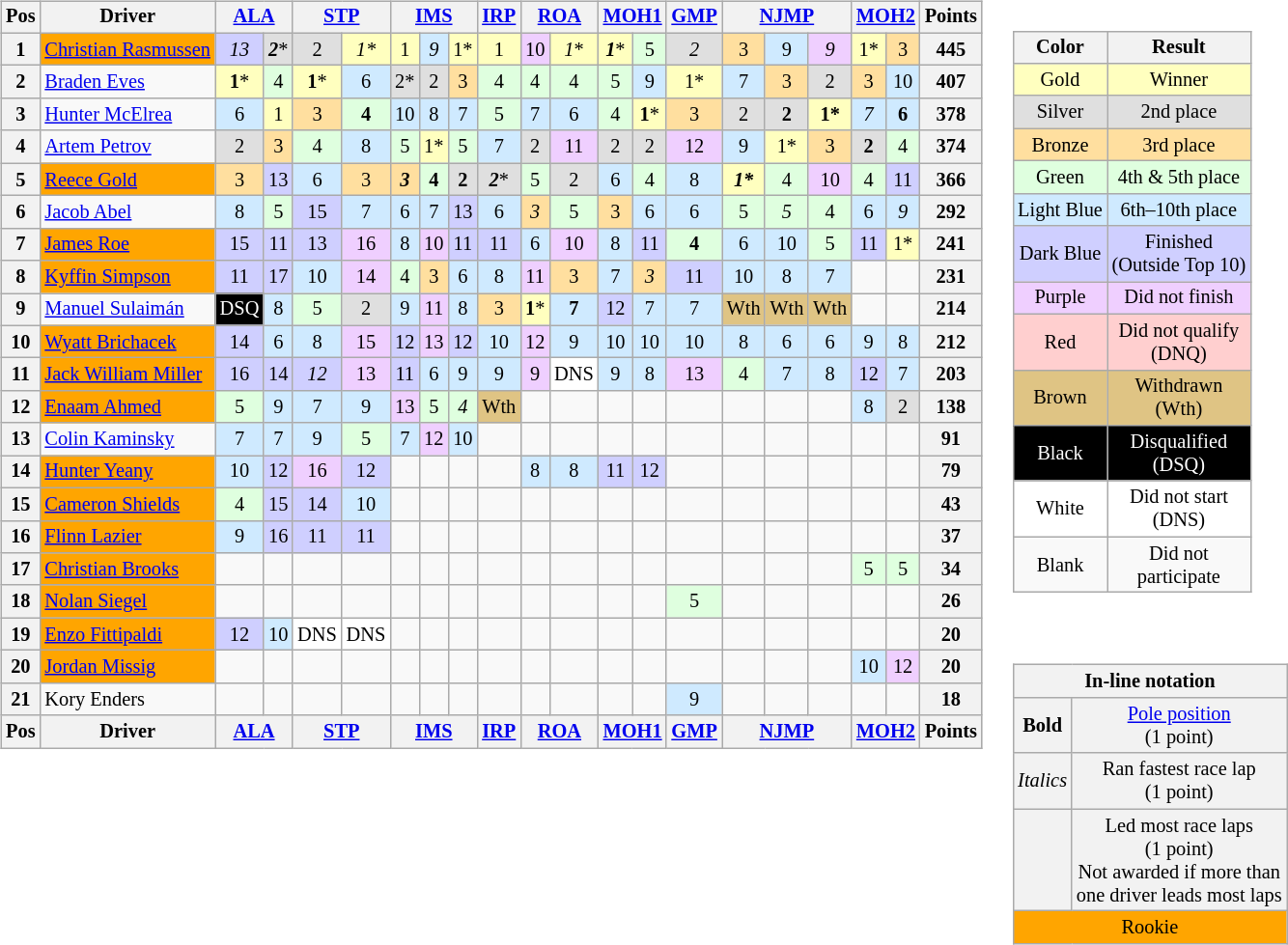<table>
<tr>
<td valign="top"><br><table class="wikitable" style="font-size:85%; text-align:center">
<tr valign="top">
<th valign="middle">Pos</th>
<th valign="middle">Driver</th>
<th colspan="2"><a href='#'>ALA</a></th>
<th colspan="2"><a href='#'>STP</a></th>
<th colspan="3"><a href='#'>IMS</a></th>
<th><a href='#'>IRP</a></th>
<th colspan="2"><a href='#'>ROA</a></th>
<th colspan="2"><a href='#'>MOH1</a></th>
<th><a href='#'>GMP</a></th>
<th colspan="3"><a href='#'>NJMP</a></th>
<th colspan="2"><a href='#'>MOH2</a></th>
<th valign="middle">Points</th>
</tr>
<tr>
<th>1</th>
<td align="left" style="background:Orange;" nowrap> <a href='#'>Christian Rasmussen</a></td>
<td style="background:#CFCFFF;"><em>13</em></td>
<td style="background:#DFDFDF;"><strong><em>2</em></strong>*</td>
<td style="background:#DFDFDF;">2</td>
<td style="background:#FFFFBF;"><em>1*</em></td>
<td style="background:#FFFFBF;">1</td>
<td style="background:#CFEAFF;"><em>9</em></td>
<td style="background:#FFFFBF;">1*</td>
<td style="background:#FFFFBF;">1</td>
<td style="background:#EFCFFF;">10</td>
<td style="background:#FFFFBF;"><em>1</em>*</td>
<td style="background:#FFFFBF;"><strong><em>1</em></strong>*</td>
<td style="background:#DFFFDF;">5</td>
<td style="background:#DFDFDF;"><em>2</em></td>
<td style="background:#FFDF9F;">3</td>
<td style="background:#CFEAFF;">9</td>
<td style="background:#EFCFFF;"><em>9</em></td>
<td style="background:#FFFFBF;">1*</td>
<td style="background:#FFDF9F;">3</td>
<th>445</th>
</tr>
<tr>
<th>2</th>
<td align="left"> <a href='#'>Braden Eves</a></td>
<td style="background:#FFFFBF;"><strong>1</strong>*</td>
<td style="background:#DFFFDF;">4</td>
<td style="background:#FFFFBF;"><strong>1</strong>*</td>
<td style="background:#CFEAFF;">6</td>
<td style="background:#DFDFDF;">2*</td>
<td style="background:#DFDFDF;">2</td>
<td style="background:#FFDF9F;">3</td>
<td style="background:#DFFFDF;">4</td>
<td style="background:#DFFFDF;">4</td>
<td style="background:#DFFFDF;">4</td>
<td style="background:#DFFFDF;">5</td>
<td style="background:#CFEAFF;">9</td>
<td style="background:#FFFFBF;">1*</td>
<td style="background:#CFEAFF;">7</td>
<td style="background:#FFDF9F;">3</td>
<td style="background:#DFDFDF;">2</td>
<td style="background:#FFDF9F;">3</td>
<td style="background:#CFEAFF;">10</td>
<th>407</th>
</tr>
<tr>
<th>3</th>
<td align="left"> <a href='#'>Hunter McElrea</a></td>
<td style="background:#CFEAFF;">6</td>
<td style="background:#FFFFBF;">1</td>
<td style="background:#FFDF9F;">3</td>
<td style="background:#DFFFDF;"><strong>4</strong></td>
<td style="background:#CFEAFF;">10</td>
<td style="background:#CFEAFF;">8</td>
<td style="background:#CFEAFF;">7</td>
<td style="background:#DFFFDF;">5</td>
<td style="background:#CFEAFF;">7</td>
<td style="background:#CFEAFF;">6</td>
<td style="background:#DFFFDF;">4</td>
<td style="background:#FFFFBF;"><strong>1</strong>*</td>
<td style="background:#FFDF9F;">3</td>
<td style="background:#DFDFDF;">2</td>
<td style="background:#DFDFDF;"><strong>2</strong></td>
<td style="background:#FFFFBF;"><strong>1*</strong></td>
<td style="background:#CFEAFF;"><em>7</em></td>
<td style="background:#CFEAFF;"><strong>6</strong></td>
<th>378</th>
</tr>
<tr>
<th>4</th>
<td align="left"> <a href='#'>Artem Petrov</a></td>
<td style="background:#DFDFDF;">2</td>
<td style="background:#FFDF9F;">3</td>
<td style="background:#DFFFDF;">4</td>
<td style="background:#CFEAFF;">8</td>
<td style="background:#DFFFDF;">5</td>
<td style="background:#FFFFBF;">1*</td>
<td style="background:#DFFFDF;">5</td>
<td style="background:#CFEAFF;">7</td>
<td style="background:#DFDFDF;">2</td>
<td style="background:#EFCFFF;">11</td>
<td style="background:#DFDFDF;">2</td>
<td style="background:#DFDFDF;">2</td>
<td style="background:#EFCFFF;">12</td>
<td style="background:#CFEAFF;">9</td>
<td style="background:#FFFFBF;">1*</td>
<td style="background:#FFDF9F;">3</td>
<td style="background:#DFDFDF;"><strong>2</strong></td>
<td style="background:#DFFFDF;">4</td>
<th>374</th>
</tr>
<tr>
<th>5</th>
<td align="left" style="background:Orange;"> <a href='#'>Reece Gold</a></td>
<td style="background:#FFDF9F;">3</td>
<td style="background:#CFCFFF;">13</td>
<td style="background:#CFEAFF;">6</td>
<td style="background:#FFDF9F;">3</td>
<td style="background:#FFDF9F;"><strong><em>3</em></strong></td>
<td style="background:#DFFFDF;"><strong>4</strong></td>
<td style="background:#DFDFDF;"><strong>2</strong></td>
<td style="background:#DFDFDF;"><strong><em>2</em></strong>*</td>
<td style="background:#DFFFDF;">5</td>
<td style="background:#DFDFDF;">2</td>
<td style="background:#CFEAFF;">6</td>
<td style="background:#DFFFDF;">4</td>
<td style="background:#CFEAFF;">8</td>
<td style="background:#FFFFBF;"><strong><em>1*</em></strong></td>
<td style="background:#DFFFDF;">4</td>
<td style="background:#EFCFFF;">10</td>
<td style="background:#DFFFDF;">4</td>
<td style="background:#CFCFFF;">11</td>
<th>366</th>
</tr>
<tr>
<th>6</th>
<td align="left"> <a href='#'>Jacob Abel</a></td>
<td style="background:#CFEAFF;">8</td>
<td style="background:#DFFFDF;">5</td>
<td style="background:#CFCFFF;">15</td>
<td style="background:#CFEAFF;">7</td>
<td style="background:#CFEAFF;">6</td>
<td style="background:#CFEAFF;">7</td>
<td style="background:#CFCFFF;">13</td>
<td style="background:#CFEAFF;">6</td>
<td style="background:#FFDF9F;"><em>3</em></td>
<td style="background:#DFFFDF;">5</td>
<td style="background:#FFDF9F;">3</td>
<td style="background:#CFEAFF;">6</td>
<td style="background:#CFEAFF;">6</td>
<td style="background:#DFFFDF;">5</td>
<td style="background:#DFFFDF;"><em>5</em></td>
<td style="background:#DFFFDF;">4</td>
<td style="background:#CFEAFF;">6</td>
<td style="background:#CFEAFF;"><em>9</em></td>
<th>292</th>
</tr>
<tr>
<th>7</th>
<td align="left" style="background:Orange;"> <a href='#'>James Roe</a></td>
<td style="background:#CFCFFF;">15</td>
<td style="background:#CFCFFF;">11</td>
<td style="background:#CFCFFF;">13</td>
<td style="background:#EFCFFF;">16</td>
<td style="background:#CFEAFF;">8</td>
<td style="background:#EFCFFF;">10</td>
<td style="background:#CFCFFF;">11</td>
<td style="background:#CFCFFF;">11</td>
<td style="background:#CFEAFF;">6</td>
<td style="background:#EFCFFF;">10</td>
<td style="background:#CFEAFF;">8</td>
<td style="background:#CFCFFF;">11</td>
<td style="background:#DFFFDF;"><strong>4</strong></td>
<td style="background:#CFEAFF;">6</td>
<td style="background:#CFEAFF;">10</td>
<td style="background:#DFFFDF;">5</td>
<td style="background:#CFCFFF;">11</td>
<td style="background:#FFFFBF;">1*</td>
<th>241</th>
</tr>
<tr>
<th>8</th>
<td align="left" style="background:Orange;"> <a href='#'>Kyffin Simpson</a></td>
<td style="background:#CFCFFF;">11</td>
<td style="background:#CFCFFF;">17</td>
<td style="background:#CFEAFF;">10</td>
<td style="background:#EFCFFF;">14</td>
<td style="background:#DFFFDF;">4</td>
<td style="background:#FFDF9F;">3</td>
<td style="background:#CFEAFF;">6</td>
<td style="background:#CFEAFF;">8</td>
<td style="background:#EFCFFF;">11</td>
<td style="background:#FFDF9F;">3</td>
<td style="background:#CFEAFF;">7</td>
<td style="background:#FFDF9F;"><em>3</em></td>
<td style="background:#CFCFFF;">11</td>
<td style="background:#CFEAFF;">10</td>
<td style="background:#CFEAFF;">8</td>
<td style="background:#CFEAFF;">7</td>
<td></td>
<td></td>
<th>231</th>
</tr>
<tr>
<th>9</th>
<td align="left"> <a href='#'>Manuel Sulaimán</a></td>
<td style="background:#000000; color:white;">DSQ</td>
<td style="background:#CFEAFF;">8</td>
<td style="background:#DFFFDF;">5</td>
<td style="background:#DFDFDF;">2</td>
<td style="background:#CFEAFF;">9</td>
<td style="background:#EFCFFF;">11</td>
<td style="background:#CFEAFF;">8</td>
<td style="background:#FFDF9F;">3</td>
<td style="background:#FFFFBF;"><strong>1</strong>*</td>
<td style="background:#CFEAFF;"><strong>7</strong></td>
<td style="background:#CFCFFF;">12</td>
<td style="background:#CFEAFF;">7</td>
<td style="background:#CFEAFF;">7</td>
<td style="background:#DFC484;">Wth</td>
<td style="background:#DFC484;">Wth</td>
<td style="background:#DFC484;">Wth</td>
<td></td>
<td></td>
<th>214</th>
</tr>
<tr>
<th>10</th>
<td align="left" style="background:Orange;"> <a href='#'>Wyatt Brichacek</a></td>
<td style="background:#CFCFFF;">14</td>
<td style="background:#CFEAFF;">6</td>
<td style="background:#CFEAFF;">8</td>
<td style="background:#EFCFFF;">15</td>
<td style="background:#CFCFFF;">12</td>
<td style="background:#EFCFFF;">13</td>
<td style="background:#CFCFFF;">12</td>
<td style="background:#CFEAFF;">10</td>
<td style="background:#EFCFFF;">12</td>
<td style="background:#CFEAFF;">9</td>
<td style="background:#CFEAFF;">10</td>
<td style="background:#CFEAFF;">10</td>
<td style="background:#CFEAFF;">10</td>
<td style="background:#CFEAFF;">8</td>
<td style="background:#CFEAFF;">6</td>
<td style="background:#CFEAFF;">6</td>
<td style="background:#CFEAFF;">9</td>
<td style="background:#CFEAFF;">8</td>
<th>212</th>
</tr>
<tr>
<th>11</th>
<td align="left" style="background:Orange;"> <a href='#'>Jack William Miller</a></td>
<td style="background:#CFCFFF;">16</td>
<td style="background:#CFCFFF;">14</td>
<td style="background:#CFCFFF;"><em>12</em></td>
<td style="background:#EFCFFF;">13</td>
<td style="background:#CFCFFF;">11</td>
<td style="background:#CFEAFF;">6</td>
<td style="background:#CFEAFF;">9</td>
<td style="background:#CFEAFF;">9</td>
<td style="background:#EFCFFF;">9</td>
<td style="background:#FFFFFF;">DNS</td>
<td style="background:#CFEAFF;">9</td>
<td style="background:#CFEAFF;">8</td>
<td style="background:#EFCFFF;">13</td>
<td style="background:#DFFFDF;">4</td>
<td style="background:#CFEAFF;">7</td>
<td style="background:#CFEAFF;">8</td>
<td style="background:#CFCFFF;">12</td>
<td style="background:#CFEAFF;">7</td>
<th>203</th>
</tr>
<tr>
<th>12</th>
<td align="left" style="background:Orange;"> <a href='#'>Enaam Ahmed</a></td>
<td style="background:#DFFFDF;">5</td>
<td style="background:#CFEAFF;">9</td>
<td style="background:#CFEAFF;">7</td>
<td style="background:#CFEAFF;">9</td>
<td style="background:#EFCFFF;">13</td>
<td style="background:#DFFFDF;">5</td>
<td style="background:#DFFFDF;"><em>4</em></td>
<td style="background:#DFC484;">Wth</td>
<td></td>
<td></td>
<td></td>
<td></td>
<td></td>
<td></td>
<td></td>
<td></td>
<td style="background:#CFEAFF;">8</td>
<td style="background:#DFDFDF;">2</td>
<th>138</th>
</tr>
<tr>
<th>13</th>
<td align="left"> <a href='#'>Colin Kaminsky</a></td>
<td style="background:#CFEAFF;">7</td>
<td style="background:#CFEAFF;">7</td>
<td style="background:#CFEAFF;">9</td>
<td style="background:#DFFFDF;">5</td>
<td style="background:#CFEAFF;">7</td>
<td style="background:#EFCFFF;">12</td>
<td style="background:#CFEAFF;">10</td>
<td></td>
<td></td>
<td></td>
<td></td>
<td></td>
<td></td>
<td></td>
<td></td>
<td></td>
<td></td>
<td></td>
<th>91</th>
</tr>
<tr>
<th>14</th>
<td align="left" style="background:Orange;"> <a href='#'>Hunter Yeany</a></td>
<td style="background:#CFEAFF;">10</td>
<td style="background:#CFCFFF;">12</td>
<td style="background:#EFCFFF;">16</td>
<td style="background:#CFCFFF;">12</td>
<td></td>
<td></td>
<td></td>
<td></td>
<td style="background:#CFEAFF;">8</td>
<td style="background:#CFEAFF;">8</td>
<td style="background:#CFCFFF;">11</td>
<td style="background:#CFCFFF;">12</td>
<td></td>
<td></td>
<td></td>
<td></td>
<td></td>
<td></td>
<th>79</th>
</tr>
<tr>
<th>15</th>
<td align="left" style="background:Orange;"> <a href='#'>Cameron Shields</a></td>
<td style="background:#DFFFDF;">4</td>
<td style="background:#CFCFFF;">15</td>
<td style="background:#CFCFFF;">14</td>
<td style="background:#CFEAFF;">10</td>
<td></td>
<td></td>
<td></td>
<td></td>
<td></td>
<td></td>
<td></td>
<td></td>
<td></td>
<td></td>
<td></td>
<td></td>
<td></td>
<td></td>
<th>43</th>
</tr>
<tr>
<th>16</th>
<td align="left" style="background:Orange;"> <a href='#'>Flinn Lazier</a></td>
<td style="background:#CFEAFF;">9</td>
<td style="background:#CFCFFF;">16</td>
<td style="background:#CFCFFF;">11</td>
<td style="background:#CFCFFF;">11</td>
<td></td>
<td></td>
<td></td>
<td></td>
<td></td>
<td></td>
<td></td>
<td></td>
<td></td>
<td></td>
<td></td>
<td></td>
<td></td>
<td></td>
<th>37</th>
</tr>
<tr>
<th>17</th>
<td align="left" style="background:Orange;"> <a href='#'>Christian Brooks</a></td>
<td></td>
<td></td>
<td></td>
<td></td>
<td></td>
<td></td>
<td></td>
<td></td>
<td></td>
<td></td>
<td></td>
<td></td>
<td></td>
<td></td>
<td></td>
<td></td>
<td style="background:#DFFFDF;">5</td>
<td style="background:#DFFFDF;">5</td>
<th>34</th>
</tr>
<tr>
<th>18</th>
<td align="left" style="background:Orange;"> <a href='#'>Nolan Siegel</a></td>
<td></td>
<td></td>
<td></td>
<td></td>
<td></td>
<td></td>
<td></td>
<td></td>
<td></td>
<td></td>
<td></td>
<td></td>
<td style="background:#DFFFDF;">5</td>
<td></td>
<td></td>
<td></td>
<td></td>
<td></td>
<th>26</th>
</tr>
<tr>
<th>19</th>
<td align="left" style="background:Orange;"> <a href='#'>Enzo Fittipaldi</a></td>
<td style="background:#CFCFFF;">12</td>
<td style="background:#CFEAFF;">10</td>
<td style="background:#FFFFFF;">DNS</td>
<td style="background:#FFFFFF;">DNS</td>
<td></td>
<td></td>
<td></td>
<td></td>
<td></td>
<td></td>
<td></td>
<td></td>
<td></td>
<td></td>
<td></td>
<td></td>
<td></td>
<td></td>
<th>20</th>
</tr>
<tr>
<th>20</th>
<td align="left" style="background:Orange;"> <a href='#'>Jordan Missig</a></td>
<td></td>
<td></td>
<td></td>
<td></td>
<td></td>
<td></td>
<td></td>
<td></td>
<td></td>
<td></td>
<td></td>
<td></td>
<td></td>
<td></td>
<td></td>
<td></td>
<td style="background:#CFEAFF;">10</td>
<td style="background:#EFCFFF;">12</td>
<th>20</th>
</tr>
<tr>
<th>21</th>
<td align="left"> Kory Enders</td>
<td></td>
<td></td>
<td></td>
<td></td>
<td></td>
<td></td>
<td></td>
<td></td>
<td></td>
<td></td>
<td></td>
<td></td>
<td style="background:#CFEAFF;">9</td>
<td></td>
<td></td>
<td></td>
<td></td>
<td></td>
<th>18</th>
</tr>
<tr>
<th>Pos</th>
<th>Driver</th>
<th colspan="2"><a href='#'>ALA</a></th>
<th colspan="2"><a href='#'>STP</a></th>
<th colspan="3"><a href='#'>IMS</a></th>
<th><a href='#'>IRP</a></th>
<th colspan="2"><a href='#'>ROA</a></th>
<th colspan="2"><a href='#'>MOH1</a></th>
<th><a href='#'>GMP</a></th>
<th colspan="3"><a href='#'>NJMP</a></th>
<th colspan="2"><a href='#'>MOH2</a></th>
<th>Points</th>
</tr>
</table>
</td>
<td valign="top"><br><table>
<tr>
<td><br><table style="margin-right:0; font-size:85%; text-align:center;" class="wikitable">
<tr>
<th>Color</th>
<th>Result</th>
</tr>
<tr style="background:#FFFFBF;">
<td>Gold</td>
<td>Winner</td>
</tr>
<tr style="background:#DFDFDF;">
<td>Silver</td>
<td>2nd place</td>
</tr>
<tr style="background:#FFDF9F;">
<td>Bronze</td>
<td>3rd place</td>
</tr>
<tr style="background:#DFFFDF;">
<td>Green</td>
<td>4th & 5th place</td>
</tr>
<tr style="background:#CFEAFF;">
<td>Light Blue</td>
<td>6th–10th place</td>
</tr>
<tr style="background:#CFCFFF;">
<td>Dark Blue</td>
<td>Finished<br>(Outside Top 10)</td>
</tr>
<tr style="background:#EFCFFF;">
<td>Purple</td>
<td>Did not finish</td>
</tr>
<tr style="background:#FFCFCF;">
<td>Red</td>
<td>Did not qualify<br>(DNQ)</td>
</tr>
<tr style="background:#DFC484;">
<td>Brown</td>
<td>Withdrawn<br>(Wth)</td>
</tr>
<tr style="background:#000000; color:white;">
<td>Black</td>
<td>Disqualified<br>(DSQ)</td>
</tr>
<tr style="background:#FFFFFF;">
<td>White</td>
<td>Did not start<br>(DNS)</td>
</tr>
<tr>
<td>Blank</td>
<td>Did not<br>participate</td>
</tr>
</table>
</td>
</tr>
<tr>
<td><br><table style="margin-right:0; font-size:85%; text-align:center;" class="wikitable">
<tr>
<td style="background:#F2F2F2;" align=center colspan=2><strong>In-line notation</strong></td>
</tr>
<tr>
<td style="background:#F2F2F2;" align=center><strong>Bold</strong></td>
<td style="background:#F2F2F2;" align=center><a href='#'>Pole position</a><br>(1 point)</td>
</tr>
<tr>
<td style="background:#F2F2F2;" align=center><em>Italics</em></td>
<td style="background:#F2F2F2;" align=center>Ran fastest race lap<br>(1 point)</td>
</tr>
<tr>
<td style="background:#F2F2F2;" align=center></td>
<td style="background:#F2F2F2;" align=center>Led most race laps<br>(1 point)<br>Not awarded if more than<br>one driver leads most laps</td>
</tr>
<tr>
<td style="background:Orange;" align=center colspan=2>Rookie</td>
</tr>
</table>
</td>
</tr>
</table>
</td>
</tr>
</table>
